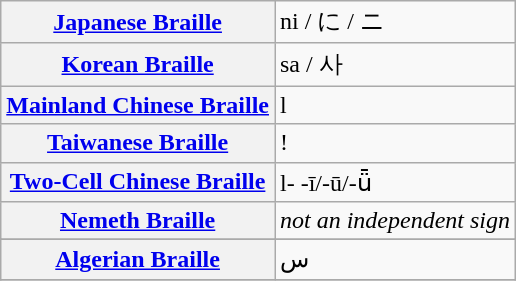<table class="wikitable">
<tr>
<th align=left><a href='#'>Japanese Braille</a></th>
<td>ni / に / ニ </td>
</tr>
<tr>
<th align=left><a href='#'>Korean Braille</a></th>
<td>sa / 사 </td>
</tr>
<tr>
<th align=left><a href='#'>Mainland Chinese Braille</a></th>
<td>l </td>
</tr>
<tr>
<th align=left><a href='#'>Taiwanese Braille</a></th>
<td>!</td>
</tr>
<tr>
<th align=left><a href='#'>Two-Cell Chinese Braille</a></th>
<td>l- -ī/-ū/-ǖ</td>
</tr>
<tr>
<th align=left><a href='#'>Nemeth Braille</a></th>
<td><em>not an independent sign</em> </td>
</tr>
<tr>
</tr>
<tr>
<th align=left><a href='#'>Algerian Braille</a></th>
<td>س ‎</td>
</tr>
<tr>
</tr>
</table>
